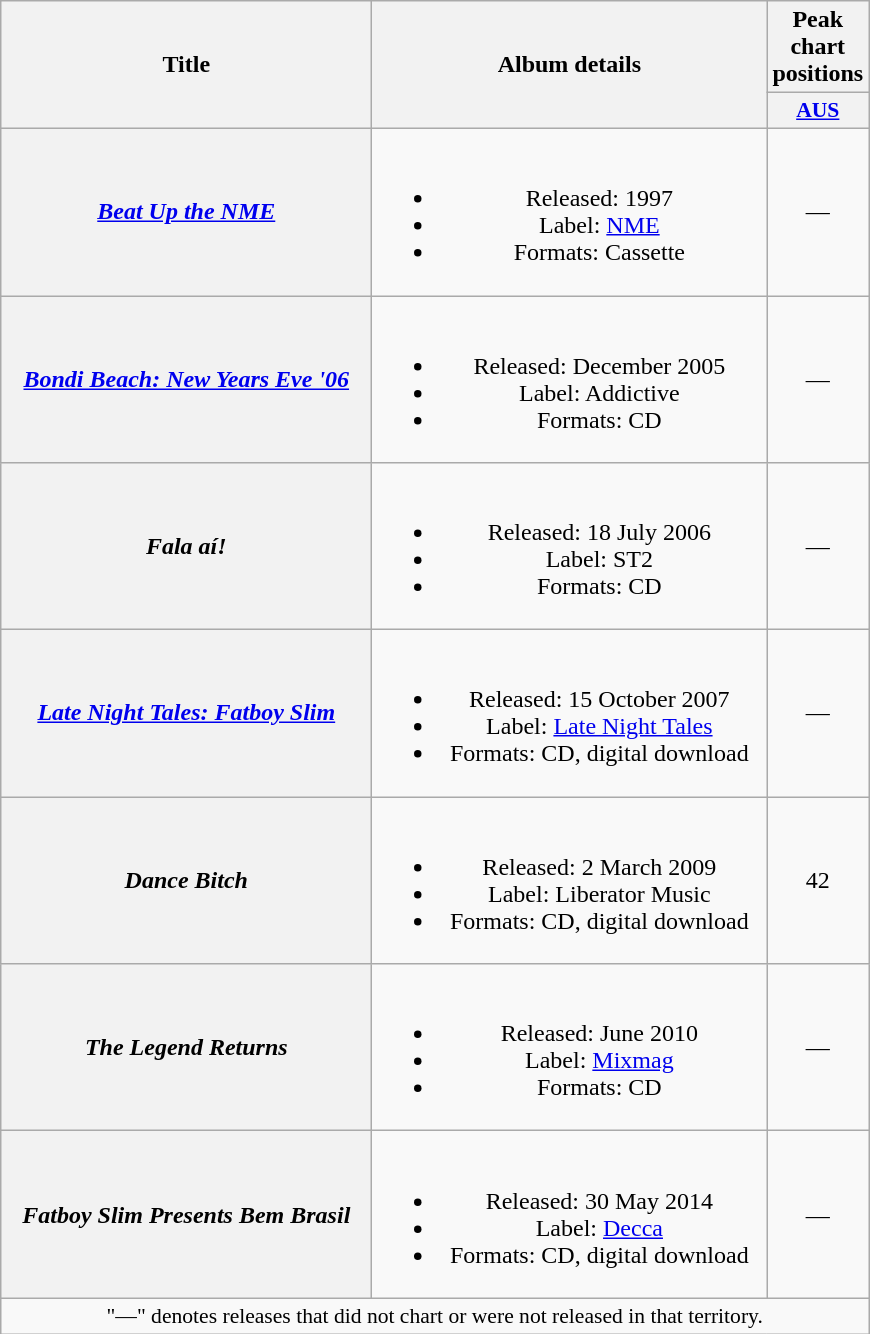<table class="wikitable plainrowheaders" style="text-align:center;">
<tr>
<th scope="col" rowspan="2" style="width:15em;">Title</th>
<th scope="col" rowspan="2" style="width:16em;">Album details</th>
<th scope="col">Peak chart positions</th>
</tr>
<tr>
<th scope="col" style="width:3em;font-size:90%;"><a href='#'>AUS</a><br></th>
</tr>
<tr>
<th scope="row"><em><a href='#'>Beat Up the NME</a></em></th>
<td><br><ul><li>Released: 1997</li><li>Label: <a href='#'>NME</a></li><li>Formats: Cassette</li></ul></td>
<td>—</td>
</tr>
<tr>
<th scope="row"><em><a href='#'>Bondi Beach: New Years Eve '06</a></em></th>
<td><br><ul><li>Released: December 2005</li><li>Label: Addictive</li><li>Formats: CD</li></ul></td>
<td>—</td>
</tr>
<tr>
<th scope="row"><em>Fala aí!</em></th>
<td><br><ul><li>Released: 18 July 2006</li><li>Label: ST2</li><li>Formats: CD</li></ul></td>
<td>—</td>
</tr>
<tr>
<th scope="row"><em><a href='#'>Late Night Tales: Fatboy Slim</a></em></th>
<td><br><ul><li>Released: 15 October 2007</li><li>Label: <a href='#'>Late Night Tales</a></li><li>Formats: CD, digital download</li></ul></td>
<td>—</td>
</tr>
<tr>
<th scope="row"><em>Dance Bitch</em></th>
<td><br><ul><li>Released: 2 March 2009</li><li>Label: Liberator Music</li><li>Formats: CD, digital download</li></ul></td>
<td>42</td>
</tr>
<tr>
<th scope="row"><em>The Legend Returns</em></th>
<td><br><ul><li>Released: June 2010</li><li>Label: <a href='#'>Mixmag</a></li><li>Formats: CD</li></ul></td>
<td>—</td>
</tr>
<tr>
<th scope="row"><em>Fatboy Slim Presents Bem Brasil</em></th>
<td><br><ul><li>Released: 30 May 2014</li><li>Label: <a href='#'>Decca</a></li><li>Formats: CD, digital download</li></ul></td>
<td>—</td>
</tr>
<tr>
<td colspan="3" style="font-size:90%">"—" denotes releases that did not chart or were not released in that territory.</td>
</tr>
</table>
